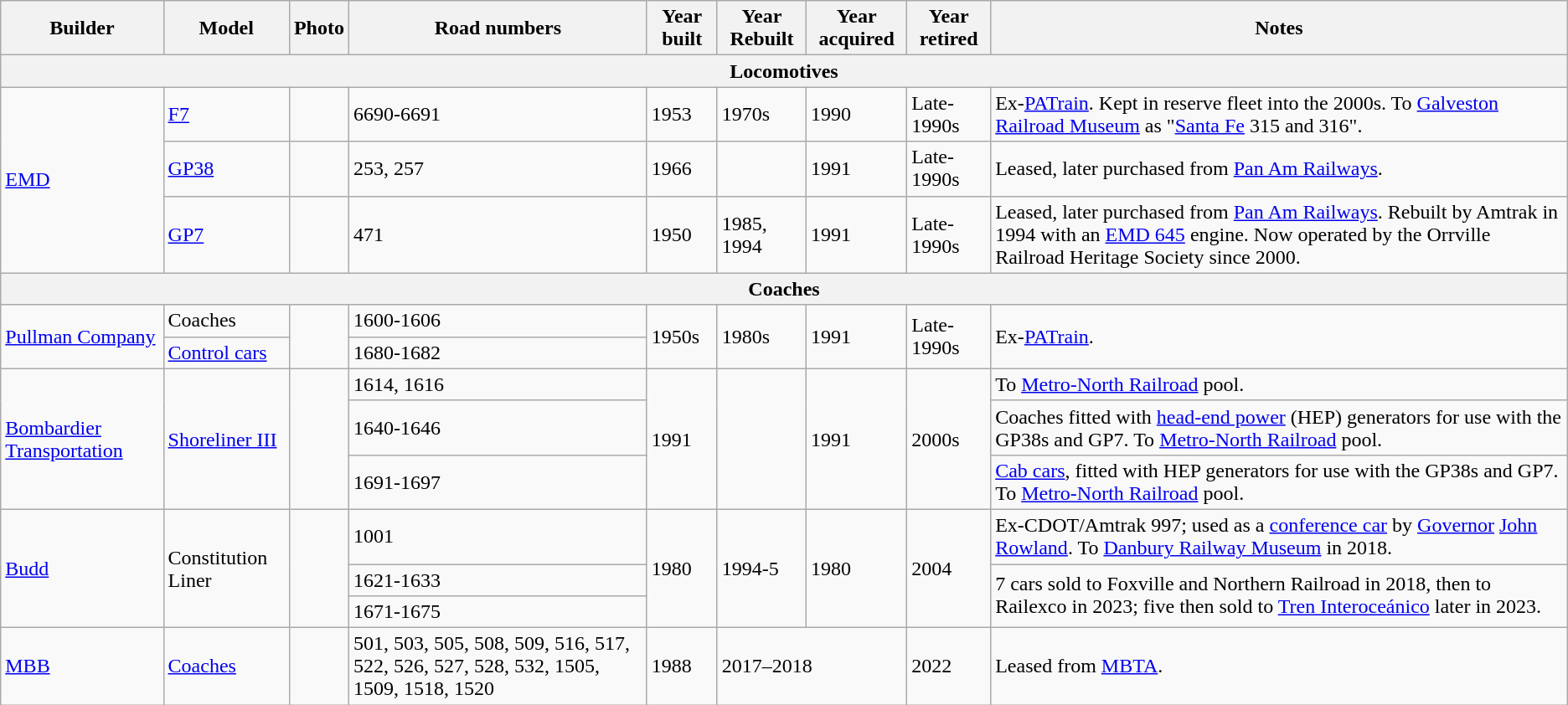<table class="wikitable">
<tr>
<th>Builder</th>
<th>Model</th>
<th>Photo</th>
<th>Road numbers</th>
<th>Year built</th>
<th>Year Rebuilt</th>
<th>Year acquired</th>
<th>Year retired</th>
<th>Notes</th>
</tr>
<tr>
<th colspan="9">Locomotives</th>
</tr>
<tr>
<td rowspan="3"><a href='#'>EMD</a></td>
<td><a href='#'>F7</a></td>
<td></td>
<td>6690-6691</td>
<td>1953</td>
<td>1970s</td>
<td>1990</td>
<td>Late-1990s</td>
<td>Ex-<a href='#'>PATrain</a>. Kept in reserve fleet into the 2000s. To <a href='#'>Galveston Railroad Museum</a> as "<a href='#'>Santa Fe</a> 315 and 316".</td>
</tr>
<tr>
<td><a href='#'>GP38</a></td>
<td></td>
<td>253, 257</td>
<td>1966</td>
<td></td>
<td>1991</td>
<td>Late-1990s</td>
<td>Leased, later purchased from <a href='#'>Pan Am Railways</a>.</td>
</tr>
<tr>
<td><a href='#'>GP7</a></td>
<td></td>
<td>471</td>
<td>1950</td>
<td>1985, 1994</td>
<td>1991</td>
<td>Late-1990s</td>
<td>Leased, later purchased from <a href='#'>Pan Am Railways</a>. Rebuilt by Amtrak in 1994 with an <a href='#'>EMD 645</a> engine. Now operated by the Orrville Railroad Heritage Society since 2000.</td>
</tr>
<tr>
<th colspan="9">Coaches</th>
</tr>
<tr>
<td rowspan="2"><a href='#'>Pullman Company</a></td>
<td>Coaches</td>
<td rowspan="2"></td>
<td>1600-1606</td>
<td rowspan="2">1950s</td>
<td rowspan="2">1980s</td>
<td rowspan="2">1991</td>
<td rowspan="2">Late-1990s</td>
<td rowspan="2">Ex-<a href='#'>PATrain</a>.</td>
</tr>
<tr>
<td><a href='#'>Control cars</a></td>
<td>1680-1682</td>
</tr>
<tr>
<td rowspan="3"><a href='#'>Bombardier Transportation</a></td>
<td rowspan="3"><a href='#'>Shoreliner III</a></td>
<td rowspan="3"></td>
<td>1614, 1616</td>
<td rowspan="3">1991</td>
<td rowspan="3"></td>
<td rowspan="3">1991</td>
<td rowspan="3">2000s</td>
<td>To <a href='#'>Metro-North Railroad</a> pool.</td>
</tr>
<tr>
<td>1640-1646</td>
<td>Coaches fitted with <a href='#'>head-end power</a> (HEP) generators for use with the GP38s and GP7. To <a href='#'>Metro-North Railroad</a> pool.</td>
</tr>
<tr>
<td>1691-1697</td>
<td><a href='#'>Cab cars</a>, fitted with HEP generators for use with the GP38s and GP7. To <a href='#'>Metro-North Railroad</a> pool.</td>
</tr>
<tr>
<td rowspan="3"><a href='#'>Budd</a></td>
<td rowspan="3">Constitution Liner</td>
<td rowspan="3"></td>
<td>1001</td>
<td rowspan="3">1980</td>
<td rowspan="3">1994-5</td>
<td rowspan="3">1980</td>
<td rowspan="3">2004</td>
<td>Ex-CDOT/Amtrak 997; used as a <a href='#'>conference car</a> by <a href='#'>Governor</a> <a href='#'>John Rowland</a>. To <a href='#'>Danbury Railway Museum</a> in 2018.</td>
</tr>
<tr>
<td>1621-1633</td>
<td rowspan="2">7 cars sold to Foxville and Northern Railroad in 2018, then to Railexco in 2023; five then sold to <a href='#'>Tren Interoceánico</a> later in 2023.</td>
</tr>
<tr>
<td>1671-1675</td>
</tr>
<tr>
<td><a href='#'>MBB</a></td>
<td><a href='#'>Coaches</a></td>
<td></td>
<td>501, 503, 505, 508, 509, 516, 517, 522, 526, 527, 528, 532, 1505, 1509, 1518, 1520</td>
<td>1988</td>
<td colspan="2">2017–2018</td>
<td>2022</td>
<td>Leased from <a href='#'>MBTA</a>.</td>
</tr>
</table>
